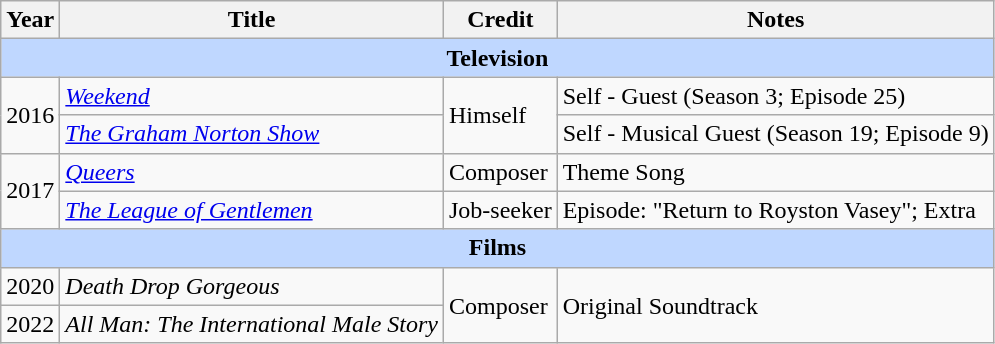<table class="wikitable sortable">
<tr>
<th>Year</th>
<th>Title</th>
<th>Credit</th>
<th class="unsortable">Notes</th>
</tr>
<tr>
<th colspan="4" style="background:#bfd7ff;">Television</th>
</tr>
<tr>
<td rowspan="2">2016</td>
<td><em><a href='#'>Weekend</a></em></td>
<td rowspan="2">Himself</td>
<td>Self - Guest (Season 3; Episode 25)</td>
</tr>
<tr>
<td><em><a href='#'>The Graham Norton Show</a></em></td>
<td>Self - Musical Guest (Season 19; Episode 9)</td>
</tr>
<tr>
<td rowspan="2">2017</td>
<td><em><a href='#'>Queers</a></em></td>
<td>Composer</td>
<td>Theme Song</td>
</tr>
<tr>
<td><em><a href='#'>The League of Gentlemen</a></em></td>
<td>Job-seeker</td>
<td>Episode: "Return to Royston Vasey"; Extra</td>
</tr>
<tr>
<th colspan="4" style="background:#bfd7ff;">Films</th>
</tr>
<tr>
<td>2020</td>
<td><em>Death Drop Gorgeous</em></td>
<td rowspan="2">Composer</td>
<td rowspan="2">Original Soundtrack</td>
</tr>
<tr>
<td>2022</td>
<td><em>All Man: The International Male Story</em></td>
</tr>
</table>
